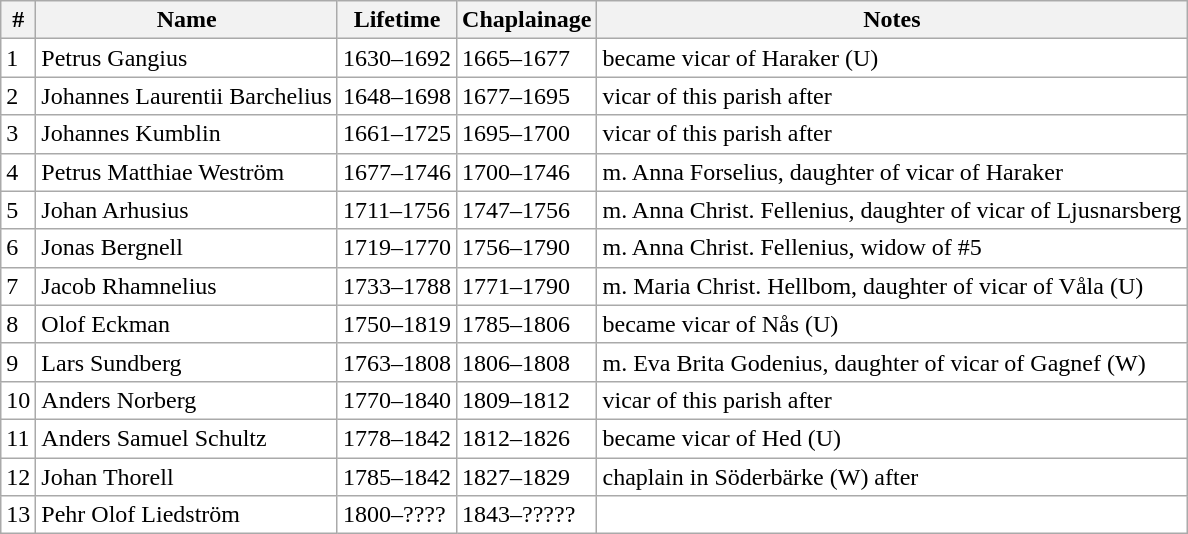<table class="wikitable" style="background-color:white">
<tr>
<th>#</th>
<th>Name</th>
<th>Lifetime</th>
<th>Chaplainage</th>
<th>Notes</th>
</tr>
<tr>
<td>1</td>
<td>Petrus Gangius</td>
<td>1630–1692</td>
<td>1665–1677</td>
<td>became vicar of Haraker (U)</td>
</tr>
<tr>
<td>2</td>
<td>Johannes Laurentii Barchelius</td>
<td>1648–1698</td>
<td>1677–1695</td>
<td>vicar of this parish after</td>
</tr>
<tr>
<td>3</td>
<td>Johannes Kumblin</td>
<td>1661–1725</td>
<td>1695–1700</td>
<td>vicar of this parish after</td>
</tr>
<tr>
<td>4</td>
<td>Petrus Matthiae Weström</td>
<td>1677–1746</td>
<td>1700–1746</td>
<td>m. Anna Forselius, daughter of vicar of Haraker</td>
</tr>
<tr>
<td>5</td>
<td>Johan Arhusius</td>
<td>1711–1756</td>
<td>1747–1756</td>
<td>m. Anna Christ. Fellenius, daughter of vicar of Ljusnarsberg</td>
</tr>
<tr>
<td>6</td>
<td>Jonas Bergnell</td>
<td>1719–1770</td>
<td>1756–1790</td>
<td>m. Anna Christ. Fellenius, widow of #5</td>
</tr>
<tr>
<td>7</td>
<td>Jacob Rhamnelius</td>
<td>1733–1788</td>
<td>1771–1790</td>
<td>m. Maria Christ. Hellbom, daughter of vicar of Våla (U)</td>
</tr>
<tr>
<td>8</td>
<td>Olof Eckman</td>
<td>1750–1819</td>
<td>1785–1806</td>
<td>became vicar of Nås (U)</td>
</tr>
<tr>
<td>9</td>
<td>Lars Sundberg</td>
<td>1763–1808</td>
<td>1806–1808</td>
<td>m. Eva Brita Godenius, daughter of vicar of Gagnef (W)</td>
</tr>
<tr>
<td>10</td>
<td>Anders Norberg</td>
<td>1770–1840</td>
<td>1809–1812</td>
<td>vicar of this parish after</td>
</tr>
<tr>
<td>11</td>
<td>Anders Samuel Schultz</td>
<td>1778–1842</td>
<td>1812–1826</td>
<td>became vicar of Hed (U)</td>
</tr>
<tr>
<td>12</td>
<td>Johan Thorell</td>
<td>1785–1842</td>
<td>1827–1829</td>
<td>chaplain in Söderbärke (W) after</td>
</tr>
<tr>
<td>13</td>
<td>Pehr Olof Liedström</td>
<td>1800–????</td>
<td>1843–?????</td>
</tr>
</table>
